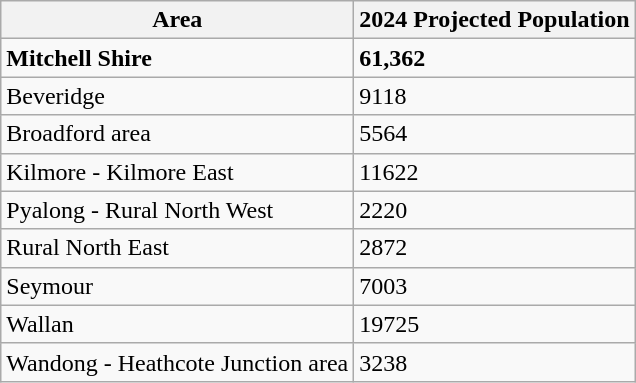<table class="wikitable">
<tr>
<th>Area</th>
<th>2024 Projected Population</th>
</tr>
<tr>
<td><strong>Mitchell Shire</strong></td>
<td><strong>61,362</strong></td>
</tr>
<tr>
<td>Beveridge</td>
<td>9118</td>
</tr>
<tr>
<td>Broadford area</td>
<td>5564</td>
</tr>
<tr>
<td>Kilmore - Kilmore East</td>
<td>11622</td>
</tr>
<tr>
<td>Pyalong - Rural North West</td>
<td>2220</td>
</tr>
<tr>
<td>Rural North East</td>
<td>2872</td>
</tr>
<tr>
<td>Seymour</td>
<td>7003</td>
</tr>
<tr>
<td>Wallan</td>
<td>19725</td>
</tr>
<tr>
<td>Wandong - Heathcote Junction area</td>
<td>3238</td>
</tr>
</table>
